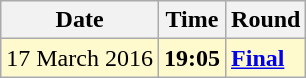<table class="wikitable">
<tr>
<th>Date</th>
<th>Time</th>
<th>Round</th>
</tr>
<tr style=background:lemonchiffon>
<td>17 March 2016</td>
<td><strong>19:05</strong></td>
<td><strong><a href='#'>Final</a></strong></td>
</tr>
</table>
